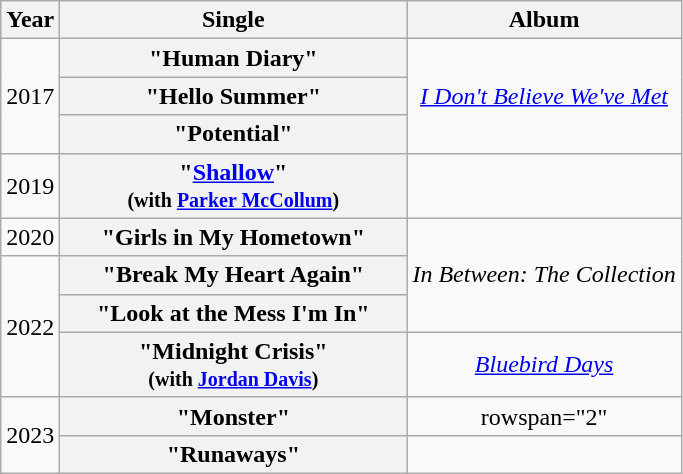<table class="wikitable plainrowheaders" style="text-align:center;">
<tr>
<th>Year</th>
<th style="width:14em;">Single</th>
<th>Album</th>
</tr>
<tr>
<td rowspan="3">2017</td>
<th scope="row">"Human Diary"</th>
<td rowspan="3"><em><a href='#'>I Don't Believe We've Met</a></em></td>
</tr>
<tr>
<th scope="row">"Hello Summer"</th>
</tr>
<tr>
<th scope="row">"Potential"</th>
</tr>
<tr>
<td>2019</td>
<th scope="row">"<a href='#'>Shallow</a>"<br><small>(with <a href='#'>Parker McCollum</a>)</small></th>
<td></td>
</tr>
<tr>
<td>2020</td>
<th scope="row">"Girls in My Hometown"</th>
<td rowspan="3"><em>In Between: The Collection</em></td>
</tr>
<tr>
<td rowspan="3">2022</td>
<th scope="row">"Break My Heart Again"</th>
</tr>
<tr>
<th scope="row">"Look at the Mess I'm In"</th>
</tr>
<tr>
<th scope="row">"Midnight Crisis"<br><small>(with <a href='#'>Jordan Davis</a>)</small></th>
<td><em><a href='#'>Bluebird Days</a></em></td>
</tr>
<tr>
<td rowspan="2">2023</td>
<th scope="row">"Monster"</th>
<td>rowspan="2" </td>
</tr>
<tr>
<th scope="row">"Runaways"</th>
</tr>
</table>
